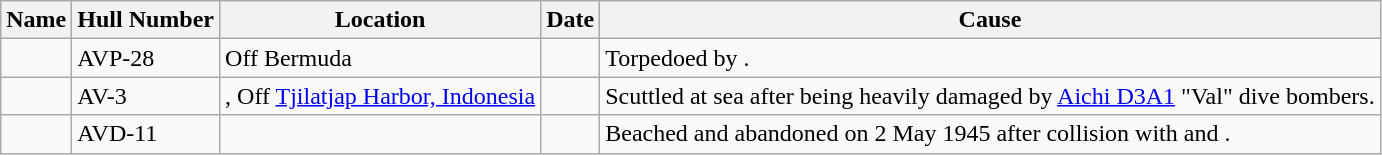<table class="wikitable sortable">
<tr>
<th>Name</th>
<th>Hull Number</th>
<th>Location</th>
<th>Date</th>
<th>Cause</th>
</tr>
<tr>
<td></td>
<td>AVP-28</td>
<td>Off Bermuda</td>
<td></td>
<td>Torpedoed by .</td>
</tr>
<tr>
<td></td>
<td>AV-3</td>
<td>,  Off <a href='#'>Tjilatjap Harbor, Indonesia</a></td>
<td></td>
<td>Scuttled at sea after being heavily damaged by <a href='#'>Aichi D3A1</a> "Val" dive bombers.</td>
</tr>
<tr>
<td></td>
<td>AVD-11</td>
<td></td>
<td></td>
<td>Beached and abandoned on 2 May 1945 after collision with  and .</td>
</tr>
</table>
